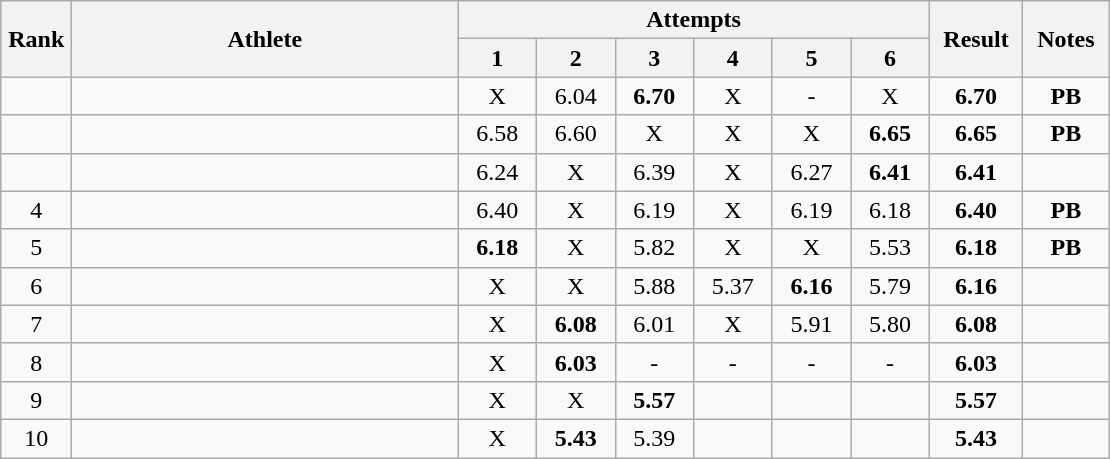<table class="wikitable" style="text-align:center">
<tr>
<th rowspan=2 width=40>Rank</th>
<th rowspan=2 width=250>Athlete</th>
<th colspan=6>Attempts</th>
<th rowspan=2 width=55>Result</th>
<th rowspan=2 width=50>Notes</th>
</tr>
<tr>
<th width=45>1</th>
<th width=45>2</th>
<th width=45>3</th>
<th width=45>4</th>
<th width=45>5</th>
<th width=45>6</th>
</tr>
<tr>
<td></td>
<td align=left></td>
<td>X</td>
<td>6.04</td>
<td><strong>6.70</strong></td>
<td>X</td>
<td>-</td>
<td>X</td>
<td><strong>6.70</strong></td>
<td><strong>PB</strong></td>
</tr>
<tr>
<td></td>
<td align=left></td>
<td>6.58</td>
<td>6.60</td>
<td>X</td>
<td>X</td>
<td>X</td>
<td><strong>6.65</strong></td>
<td><strong>6.65</strong></td>
<td><strong>PB</strong></td>
</tr>
<tr>
<td></td>
<td align=left></td>
<td>6.24</td>
<td>X</td>
<td>6.39</td>
<td>X</td>
<td>6.27</td>
<td><strong>6.41</strong></td>
<td><strong>6.41</strong></td>
<td></td>
</tr>
<tr>
<td>4</td>
<td align=left></td>
<td>6.40</td>
<td>X</td>
<td>6.19</td>
<td>X</td>
<td>6.19</td>
<td>6.18</td>
<td><strong>6.40</strong></td>
<td><strong>PB</strong></td>
</tr>
<tr>
<td>5</td>
<td align=left></td>
<td><strong>6.18</strong></td>
<td>X</td>
<td>5.82</td>
<td>X</td>
<td>X</td>
<td>5.53</td>
<td><strong>6.18</strong></td>
<td><strong>PB</strong></td>
</tr>
<tr>
<td>6</td>
<td align=left></td>
<td>X</td>
<td>X</td>
<td>5.88</td>
<td>5.37</td>
<td><strong>6.16</strong></td>
<td>5.79</td>
<td><strong>6.16</strong></td>
<td></td>
</tr>
<tr>
<td>7</td>
<td align=left></td>
<td>X</td>
<td><strong>6.08</strong></td>
<td>6.01</td>
<td>X</td>
<td>5.91</td>
<td>5.80</td>
<td><strong>6.08</strong></td>
<td></td>
</tr>
<tr>
<td>8</td>
<td align=left></td>
<td>X</td>
<td><strong>6.03</strong></td>
<td>-</td>
<td>-</td>
<td>-</td>
<td>-</td>
<td><strong>6.03</strong></td>
<td></td>
</tr>
<tr>
<td>9</td>
<td align=left></td>
<td>X</td>
<td>X</td>
<td><strong>5.57</strong></td>
<td></td>
<td></td>
<td></td>
<td><strong>5.57</strong></td>
<td></td>
</tr>
<tr>
<td>10</td>
<td align=left></td>
<td>X</td>
<td><strong>5.43</strong></td>
<td>5.39</td>
<td></td>
<td></td>
<td></td>
<td><strong>5.43</strong></td>
<td></td>
</tr>
</table>
